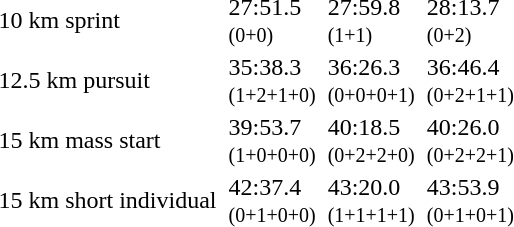<table>
<tr>
<td>10 km sprint<br></td>
<td></td>
<td>27:51.5<br><small>(0+0)</small></td>
<td></td>
<td>27:59.8<br><small>(1+1)</small></td>
<td></td>
<td>28:13.7<br><small>(0+2)</small></td>
</tr>
<tr>
<td>12.5 km pursuit<br></td>
<td></td>
<td>35:38.3<br><small>(1+2+1+0)</small></td>
<td></td>
<td>36:26.3<br><small>(0+0+0+1)</small></td>
<td></td>
<td>36:46.4<br><small>(0+2+1+1)</small></td>
</tr>
<tr>
<td>15 km mass start<br></td>
<td></td>
<td>39:53.7<br><small>(1+0+0+0)</small></td>
<td></td>
<td>40:18.5<br><small>(0+2+2+0)</small></td>
<td></td>
<td>40:26.0<br><small>(0+2+2+1)</small></td>
</tr>
<tr>
<td>15 km short individual<br></td>
<td></td>
<td>42:37.4<br><small>(0+1+0+0)</small></td>
<td></td>
<td>43:20.0<br><small>(1+1+1+1)</small></td>
<td></td>
<td>43:53.9<br><small>(0+1+0+1)</small></td>
</tr>
</table>
